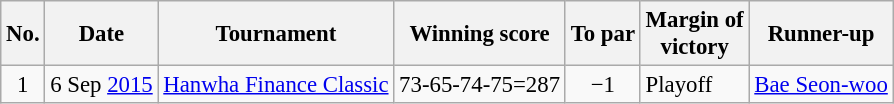<table class="wikitable " style="font-size:95%;">
<tr>
<th>No.</th>
<th>Date</th>
<th>Tournament</th>
<th>Winning score</th>
<th>To par</th>
<th>Margin of<br>victory</th>
<th>Runner-up</th>
</tr>
<tr>
<td align=center>1</td>
<td align=right>6 Sep <a href='#'>2015</a></td>
<td><a href='#'>Hanwha Finance Classic</a></td>
<td align=right>73-65-74-75=287</td>
<td align=center>−1</td>
<td>Playoff</td>
<td> <a href='#'>Bae Seon-woo</a></td>
</tr>
</table>
